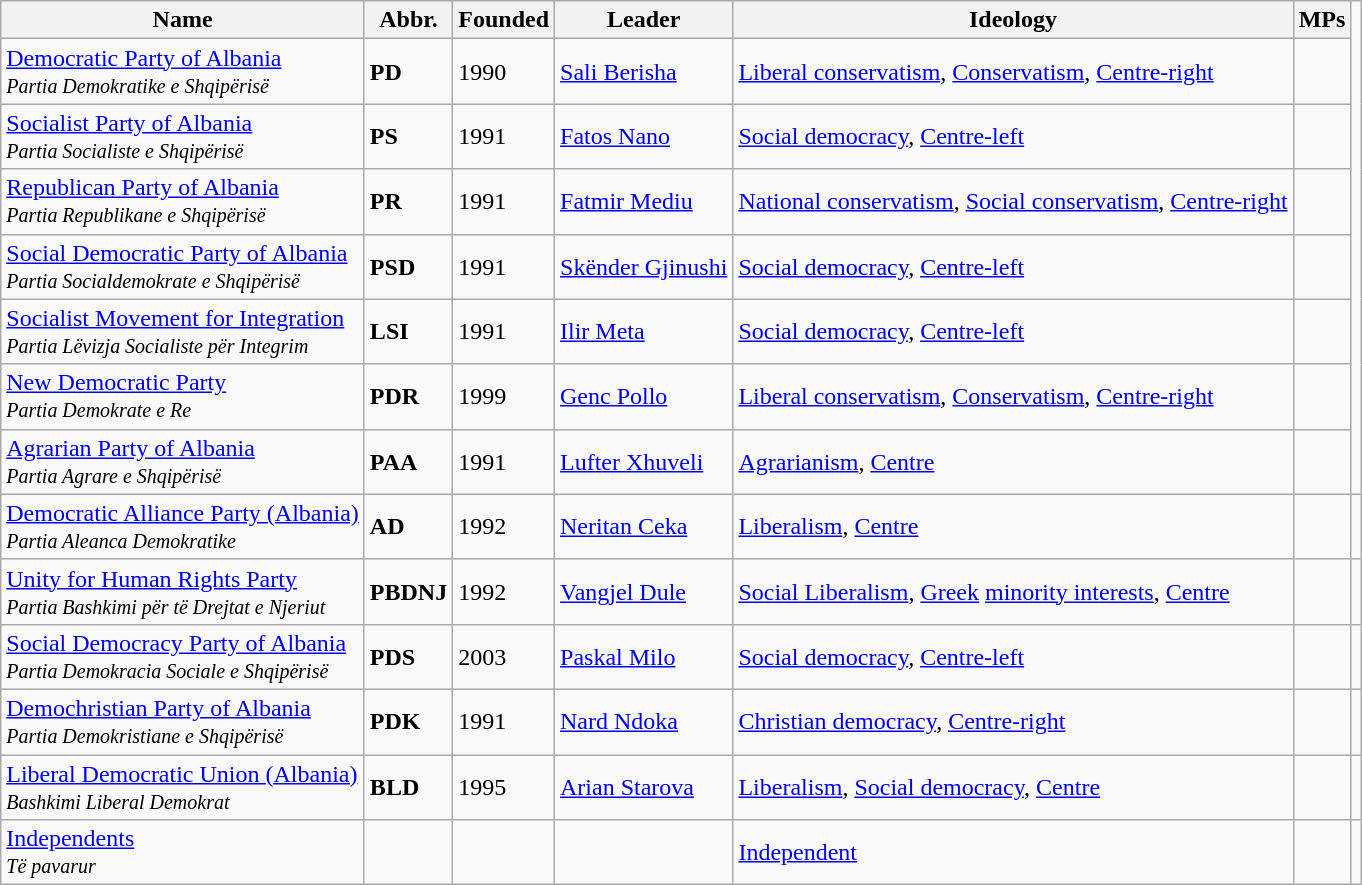<table class="wikitable">
<tr>
<th>Name</th>
<th>Abbr.</th>
<th>Founded</th>
<th>Leader</th>
<th>Ideology</th>
<th>MPs</th>
</tr>
<tr>
<td><a href='#'>Democratic Party of Albania</a><br><small><em>Partia Demokratike e Shqipërisë</em></small></td>
<td><strong>PD</strong></td>
<td>1990</td>
<td><a href='#'>Sali Berisha</a></td>
<td><a href='#'>Liberal conservatism</a>, <a href='#'>Conservatism</a>, <a href='#'>Centre-right</a></td>
<td align="left"></td>
</tr>
<tr>
<td><a href='#'>Socialist Party of Albania</a><br><small><em>Partia Socialiste e Shqipërisë</em></small></td>
<td><strong>PS</strong></td>
<td>1991</td>
<td><a href='#'>Fatos Nano</a></td>
<td><a href='#'>Social democracy</a>, <a href='#'>Centre-left</a></td>
<td align="left"></td>
</tr>
<tr>
<td><a href='#'>Republican Party of Albania</a><br><small><em>Partia Republikane e Shqipërisë</em></small></td>
<td><strong>PR</strong></td>
<td>1991</td>
<td><a href='#'>Fatmir Mediu</a></td>
<td><a href='#'>National conservatism</a>, <a href='#'>Social conservatism</a>, <a href='#'>Centre-right</a></td>
<td align="left"></td>
</tr>
<tr>
<td><a href='#'>Social Democratic Party of Albania</a><br><small><em>Partia Socialdemokrate e Shqipërisë</em></small></td>
<td><strong>PSD</strong></td>
<td>1991</td>
<td><a href='#'>Skënder Gjinushi</a></td>
<td><a href='#'>Social democracy</a>, <a href='#'>Centre-left</a></td>
<td align="left"></td>
</tr>
<tr>
<td><a href='#'>Socialist Movement for Integration</a><br><small><em>Partia  Lëvizja Socialiste për Integrim</em></small></td>
<td><strong>LSI</strong></td>
<td>1991</td>
<td><a href='#'>Ilir Meta</a></td>
<td><a href='#'>Social democracy</a>, <a href='#'>Centre-left</a></td>
<td align="left"></td>
</tr>
<tr>
<td><a href='#'>New Democratic Party</a><br><small><em>Partia Demokrate e Re</em></small></td>
<td><strong>PDR</strong></td>
<td>1999</td>
<td><a href='#'>Genc Pollo</a></td>
<td><a href='#'>Liberal conservatism</a>, <a href='#'>Conservatism</a>, <a href='#'>Centre-right</a></td>
<td align="left"></td>
</tr>
<tr>
<td><a href='#'>Agrarian Party of Albania</a><br><small><em>Partia Agrare e Shqipërisë</em></small></td>
<td><strong>PAA</strong></td>
<td>1991</td>
<td><a href='#'>Lufter Xhuveli</a></td>
<td><a href='#'>Agrarianism</a>, <a href='#'>Centre</a></td>
<td align="left"></td>
</tr>
<tr>
<td><a href='#'>Democratic Alliance Party (Albania)</a><br><small><em>Partia Aleanca Demokratike</em></small></td>
<td><strong>AD</strong></td>
<td>1992</td>
<td><a href='#'>Neritan Ceka</a></td>
<td><a href='#'>Liberalism</a>, <a href='#'>Centre</a></td>
<td align="left"></td>
<td></td>
</tr>
<tr>
<td><a href='#'>Unity for Human Rights Party</a><br><small><em>Partia Bashkimi për të Drejtat e Njeriut</em></small></td>
<td><strong>PBDNJ</strong></td>
<td>1992</td>
<td><a href='#'>Vangjel Dule</a></td>
<td><a href='#'>Social Liberalism</a>, <a href='#'>Greek</a> <a href='#'>minority interests</a>, <a href='#'>Centre</a></td>
<td align="left"></td>
<td></td>
</tr>
<tr>
<td><a href='#'>Social Democracy Party of Albania</a><br><small><em>Partia Demokracia Sociale e Shqipërisë</em></small></td>
<td><strong>PDS</strong></td>
<td>2003</td>
<td><a href='#'>Paskal Milo</a></td>
<td><a href='#'>Social democracy</a>, <a href='#'>Centre-left</a></td>
<td align="left"></td>
<td></td>
</tr>
<tr>
<td><a href='#'>Demochristian Party of Albania</a><br><small><em>Partia Demokristiane e Shqipërisë</em></small></td>
<td><strong>PDK</strong></td>
<td>1991</td>
<td><a href='#'>Nard Ndoka</a></td>
<td><a href='#'>Christian democracy</a>, <a href='#'>Centre-right</a></td>
<td align="left"></td>
<td></td>
</tr>
<tr>
<td><a href='#'>Liberal Democratic Union (Albania)</a><br><small><em>Bashkimi Liberal Demokrat</em></small></td>
<td><strong>BLD</strong></td>
<td>1995</td>
<td><a href='#'>Arian Starova</a></td>
<td><a href='#'>Liberalism</a>, <a href='#'>Social democracy</a>, <a href='#'>Centre</a></td>
<td align="left"></td>
<td></td>
</tr>
<tr>
<td><a href='#'>Independents</a><br><small><em>Të pavarur</em></small></td>
<td></td>
<td></td>
<td></td>
<td><a href='#'>Independent</a></td>
<td align="left"></td>
<td></td>
</tr>
</table>
